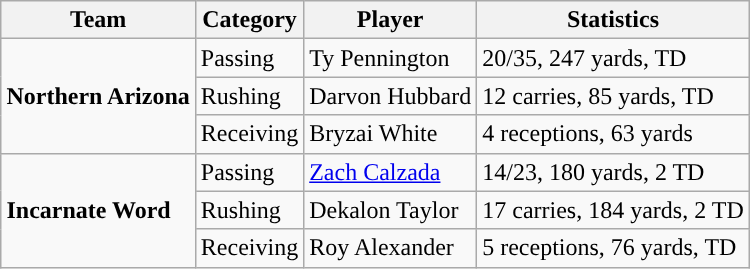<table class="wikitable" style="float: right;">
<tr>
<th>Team</th>
<th>Category</th>
<th>Player</th>
<th>Statistics</th>
</tr>
<tr>
<td rowspan=3><strong>Northern Arizona</strong></td>
<td>Passing</td>
<td>Ty Pennington</td>
<td>20/35, 247 yards, TD</td>
</tr>
<tr>
<td>Rushing</td>
<td>Darvon Hubbard</td>
<td>12 carries, 85 yards, TD</td>
</tr>
<tr>
<td>Receiving</td>
<td>Bryzai White</td>
<td>4 receptions, 63 yards</td>
</tr>
<tr>
<td rowspan=3><strong>Incarnate Word</strong></td>
<td>Passing</td>
<td><a href='#'>Zach Calzada</a></td>
<td>14/23, 180 yards, 2 TD</td>
</tr>
<tr>
<td>Rushing</td>
<td>Dekalon Taylor</td>
<td>17 carries, 184 yards, 2 TD</td>
</tr>
<tr>
<td>Receiving</td>
<td>Roy Alexander</td>
<td>5 receptions, 76 yards, TD</td>
</tr>
</table>
